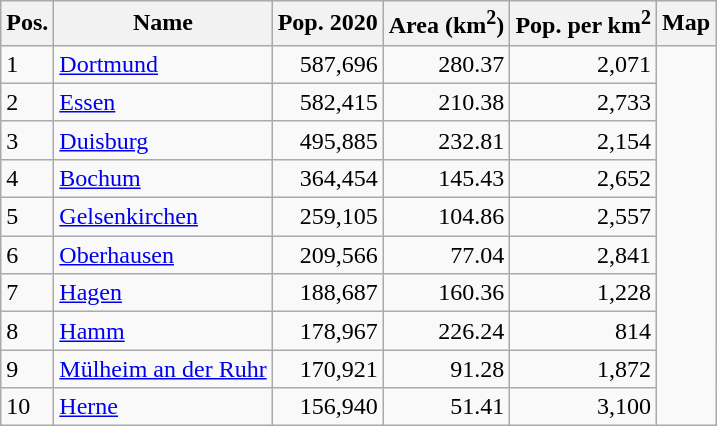<table class="wikitable">
<tr>
<th align="center">Pos.</th>
<th align="center">Name</th>
<th align="center">Pop. 2020</th>
<th align="center">Area (km<sup>2</sup>)</th>
<th align="center">Pop. per km<sup>2</sup></th>
<th style="text-align:center;" class="unsortable">Map</th>
</tr>
<tr style="text-align:right;">
<td style="text-align:left;">1</td>
<td style="text-align:left;"><a href='#'>Dortmund</a></td>
<td>587,696</td>
<td>280.37</td>
<td>2,071</td>
<td rowspan=10></td>
</tr>
<tr style="text-align:right;">
<td style="text-align:left;">2</td>
<td style="text-align:left;"><a href='#'>Essen</a></td>
<td>582,415</td>
<td>210.38</td>
<td>2,733</td>
</tr>
<tr style="text-align:right;">
<td style="text-align:left;">3</td>
<td style="text-align:left;"><a href='#'>Duisburg</a></td>
<td>495,885</td>
<td>232.81</td>
<td>2,154</td>
</tr>
<tr style="text-align:right;">
<td style="text-align:left;">4</td>
<td style="text-align:left;"><a href='#'>Bochum</a></td>
<td>364,454</td>
<td>145.43</td>
<td>2,652</td>
</tr>
<tr style="text-align:right;">
<td style="text-align:left;">5</td>
<td style="text-align:left;"><a href='#'>Gelsenkirchen</a></td>
<td>259,105</td>
<td>104.86</td>
<td>2,557</td>
</tr>
<tr style="text-align:right;">
<td style="text-align:left;">6</td>
<td style="text-align:left;"><a href='#'>Oberhausen</a></td>
<td>209,566</td>
<td>77.04</td>
<td>2,841</td>
</tr>
<tr style="text-align:right;">
<td style="text-align:left;">7</td>
<td style="text-align:left;"><a href='#'>Hagen</a></td>
<td>188,687</td>
<td>160.36</td>
<td>1,228</td>
</tr>
<tr style="text-align:right;">
<td style="text-align:left;">8</td>
<td style="text-align:left;"><a href='#'>Hamm</a></td>
<td>178,967</td>
<td>226.24</td>
<td>814</td>
</tr>
<tr style="text-align:right;">
<td style="text-align:left;">9</td>
<td style="text-align:left;"><a href='#'>Mülheim an der Ruhr</a></td>
<td>170,921</td>
<td>91.28</td>
<td>1,872</td>
</tr>
<tr style="text-align:right;">
<td style="text-align:left;">10</td>
<td style="text-align:left;"><a href='#'>Herne</a></td>
<td>156,940</td>
<td>51.41</td>
<td>3,100</td>
</tr>
</table>
